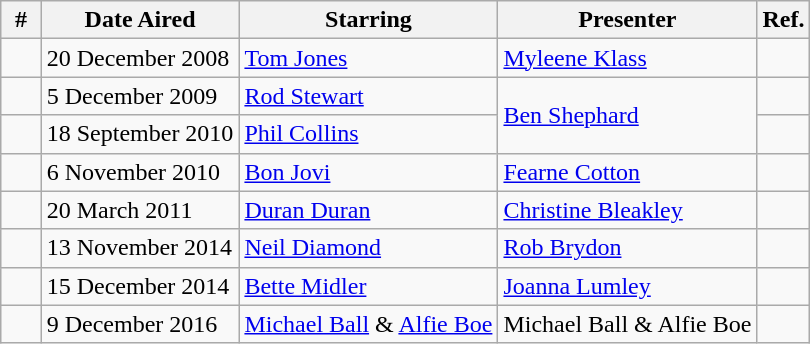<table class="wikitable">
<tr>
<th width="5%">#</th>
<th>Date Aired</th>
<th>Starring</th>
<th>Presenter</th>
<th>Ref.</th>
</tr>
<tr>
<td></td>
<td>20 December 2008</td>
<td><a href='#'>Tom Jones</a></td>
<td><a href='#'>Myleene Klass</a></td>
<td></td>
</tr>
<tr>
<td></td>
<td>5 December 2009</td>
<td><a href='#'>Rod Stewart</a></td>
<td rowspan=2><a href='#'>Ben Shephard</a></td>
<td></td>
</tr>
<tr>
<td></td>
<td>18 September 2010</td>
<td><a href='#'>Phil Collins</a></td>
<td></td>
</tr>
<tr>
<td></td>
<td>6 November 2010</td>
<td><a href='#'>Bon Jovi</a></td>
<td><a href='#'>Fearne Cotton</a></td>
<td></td>
</tr>
<tr>
<td></td>
<td>20 March 2011</td>
<td><a href='#'>Duran Duran</a></td>
<td><a href='#'>Christine Bleakley</a></td>
<td></td>
</tr>
<tr>
<td></td>
<td>13 November 2014</td>
<td><a href='#'>Neil Diamond</a></td>
<td><a href='#'>Rob Brydon</a></td>
<td></td>
</tr>
<tr>
<td></td>
<td>15 December 2014</td>
<td><a href='#'>Bette Midler</a></td>
<td><a href='#'>Joanna Lumley</a></td>
<td></td>
</tr>
<tr>
<td></td>
<td>9 December 2016</td>
<td><a href='#'>Michael Ball</a> & <a href='#'>Alfie Boe</a></td>
<td>Michael Ball & Alfie Boe</td>
<td></td>
</tr>
</table>
